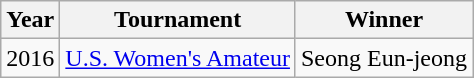<table class="wikitable">
<tr>
<th>Year</th>
<th>Tournament</th>
<th>Winner</th>
</tr>
<tr>
<td align="center">2016</td>
<td><a href='#'>U.S. Women's Amateur</a></td>
<td>Seong Eun-jeong</td>
</tr>
</table>
